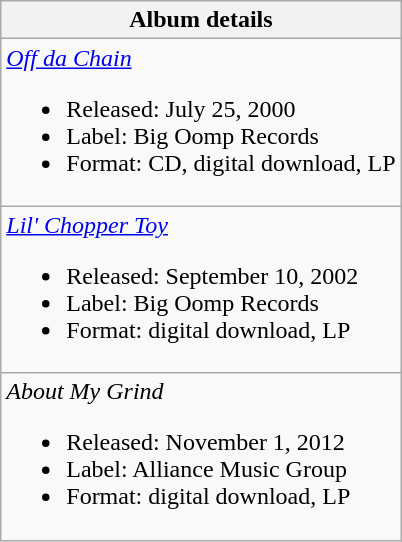<table class="wikitable">
<tr>
<th align=center>Album details</th>
</tr>
<tr>
<td><em><a href='#'>Off da Chain</a></em><br><ul><li>Released: July 25, 2000</li><li>Label: Big Oomp Records</li><li>Format: CD, digital download, LP</li></ul></td>
</tr>
<tr>
<td><em><a href='#'>Lil' Chopper Toy</a></em><br><ul><li>Released: September 10, 2002</li><li>Label: Big Oomp Records</li><li>Format: digital download, LP</li></ul></td>
</tr>
<tr>
<td><em>About My Grind</em><br><ul><li>Released: November 1, 2012</li><li>Label: Alliance Music Group</li><li>Format: digital download, LP</li></ul></td>
</tr>
</table>
